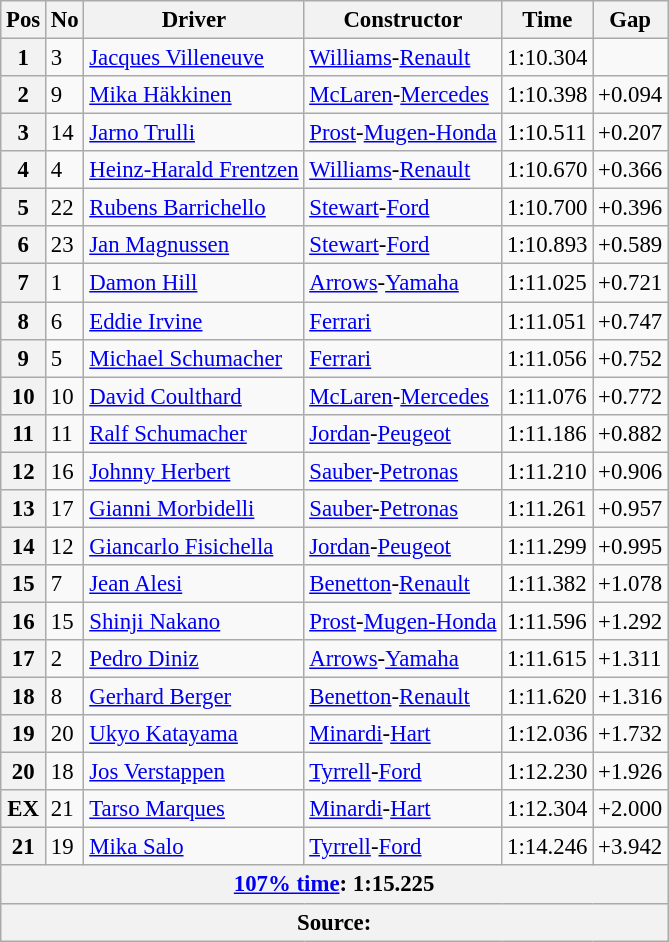<table class="wikitable sortable" style="font-size: 95%;">
<tr>
<th>Pos</th>
<th>No</th>
<th>Driver</th>
<th>Constructor</th>
<th>Time</th>
<th>Gap</th>
</tr>
<tr>
<th>1</th>
<td>3</td>
<td data-sort-value="vil"> <a href='#'>Jacques Villeneuve</a></td>
<td><a href='#'>Williams</a>-<a href='#'>Renault</a></td>
<td>1:10.304</td>
<td></td>
</tr>
<tr>
<th>2</th>
<td>9</td>
<td data-sort-value="hak"> <a href='#'>Mika Häkkinen</a></td>
<td><a href='#'>McLaren</a>-<a href='#'>Mercedes</a></td>
<td>1:10.398</td>
<td>+0.094</td>
</tr>
<tr>
<th>3</th>
<td>14</td>
<td data-sort-value="tru"> <a href='#'>Jarno Trulli</a></td>
<td><a href='#'>Prost</a>-<a href='#'>Mugen-Honda</a></td>
<td>1:10.511</td>
<td>+0.207</td>
</tr>
<tr>
<th>4</th>
<td>4</td>
<td data-sort-value="fre"> <a href='#'>Heinz-Harald Frentzen</a></td>
<td><a href='#'>Williams</a>-<a href='#'>Renault</a></td>
<td>1:10.670</td>
<td>+0.366</td>
</tr>
<tr>
<th>5</th>
<td>22</td>
<td data-sort-value="bar"> <a href='#'>Rubens Barrichello</a></td>
<td><a href='#'>Stewart</a>-<a href='#'>Ford</a></td>
<td>1:10.700</td>
<td>+0.396</td>
</tr>
<tr>
<th>6</th>
<td>23</td>
<td data-sort-value="mag"> <a href='#'>Jan Magnussen</a></td>
<td><a href='#'>Stewart</a>-<a href='#'>Ford</a></td>
<td>1:10.893</td>
<td>+0.589</td>
</tr>
<tr>
<th>7</th>
<td>1</td>
<td data-sort-value="hil"> <a href='#'>Damon Hill</a></td>
<td><a href='#'>Arrows</a>-<a href='#'>Yamaha</a></td>
<td>1:11.025</td>
<td>+0.721</td>
</tr>
<tr>
<th>8</th>
<td>6</td>
<td data-sort-value="irv"> <a href='#'>Eddie Irvine</a></td>
<td><a href='#'>Ferrari</a></td>
<td>1:11.051</td>
<td>+0.747</td>
</tr>
<tr>
<th>9</th>
<td>5</td>
<td data-sort-value="scm"> <a href='#'>Michael Schumacher</a></td>
<td><a href='#'>Ferrari</a></td>
<td>1:11.056</td>
<td>+0.752</td>
</tr>
<tr>
<th>10</th>
<td>10</td>
<td data-sort-value="cou"> <a href='#'>David Coulthard</a></td>
<td><a href='#'>McLaren</a>-<a href='#'>Mercedes</a></td>
<td>1:11.076</td>
<td>+0.772</td>
</tr>
<tr>
<th>11</th>
<td>11</td>
<td data-sort-value="scr"> <a href='#'>Ralf Schumacher</a></td>
<td><a href='#'>Jordan</a>-<a href='#'>Peugeot</a></td>
<td>1:11.186</td>
<td>+0.882</td>
</tr>
<tr>
<th>12</th>
<td>16</td>
<td data-sort-value="her"> <a href='#'>Johnny Herbert</a></td>
<td><a href='#'>Sauber</a>-<a href='#'>Petronas</a></td>
<td>1:11.210</td>
<td>+0.906</td>
</tr>
<tr>
<th>13</th>
<td>17</td>
<td data-sort-value="mor"> <a href='#'>Gianni Morbidelli</a></td>
<td><a href='#'>Sauber</a>-<a href='#'>Petronas</a></td>
<td>1:11.261</td>
<td>+0.957</td>
</tr>
<tr>
<th>14</th>
<td>12</td>
<td data-sort-value="fis"> <a href='#'>Giancarlo Fisichella</a></td>
<td><a href='#'>Jordan</a>-<a href='#'>Peugeot</a></td>
<td>1:11.299</td>
<td>+0.995</td>
</tr>
<tr>
<th>15</th>
<td>7</td>
<td data-sort-value="ale"> <a href='#'>Jean Alesi</a></td>
<td><a href='#'>Benetton</a>-<a href='#'>Renault</a></td>
<td>1:11.382</td>
<td>+1.078</td>
</tr>
<tr>
<th>16</th>
<td>15</td>
<td data-sort-value="nak"> <a href='#'>Shinji Nakano</a></td>
<td><a href='#'>Prost</a>-<a href='#'>Mugen-Honda</a></td>
<td>1:11.596</td>
<td>+1.292</td>
</tr>
<tr>
<th>17</th>
<td>2</td>
<td data-sort-value="din"> <a href='#'>Pedro Diniz</a></td>
<td><a href='#'>Arrows</a>-<a href='#'>Yamaha</a></td>
<td>1:11.615</td>
<td>+1.311</td>
</tr>
<tr>
<th>18</th>
<td>8</td>
<td data-sort-value="ber"> <a href='#'>Gerhard Berger</a></td>
<td><a href='#'>Benetton</a>-<a href='#'>Renault</a></td>
<td>1:11.620</td>
<td>+1.316</td>
</tr>
<tr>
<th>19</th>
<td>20</td>
<td data-sort-value="kat"> <a href='#'>Ukyo Katayama</a></td>
<td><a href='#'>Minardi</a>-<a href='#'>Hart</a></td>
<td>1:12.036</td>
<td>+1.732</td>
</tr>
<tr>
<th>20</th>
<td>18</td>
<td data-sort-value="ver"> <a href='#'>Jos Verstappen</a></td>
<td><a href='#'>Tyrrell</a>-<a href='#'>Ford</a></td>
<td>1:12.230</td>
<td>+1.926</td>
</tr>
<tr>
<th data-sort-value="21">EX</th>
<td>21</td>
<td data-sort-value="mar"> <a href='#'>Tarso Marques</a></td>
<td><a href='#'>Minardi</a>-<a href='#'>Hart</a></td>
<td>1:12.304</td>
<td>+2.000</td>
</tr>
<tr>
<th>21</th>
<td>19</td>
<td data-sort-value="sal"> <a href='#'>Mika Salo</a></td>
<td><a href='#'>Tyrrell</a>-<a href='#'>Ford</a></td>
<td>1:14.246</td>
<td>+3.942</td>
</tr>
<tr>
<th colspan="6"><a href='#'>107% time</a>: 1:15.225</th>
</tr>
<tr>
<th colspan="6">Source:</th>
</tr>
</table>
